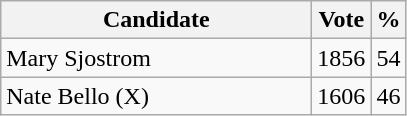<table class="wikitable">
<tr>
<th bgcolor="#DDDDFF" width="200px">Candidate</th>
<th bgcolor="#DDDDFF">Vote</th>
<th bgcolor="#DDDDFF">%</th>
</tr>
<tr>
<td>Mary Sjostrom</td>
<td>1856</td>
<td>54</td>
</tr>
<tr>
<td>Nate Bello (X)</td>
<td>1606</td>
<td>46</td>
</tr>
</table>
